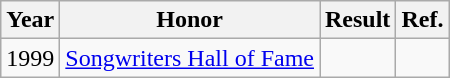<table class="wikitable plainrowheaders" style="text-align:center;">
<tr>
<th>Year</th>
<th>Honor</th>
<th>Result</th>
<th>Ref.</th>
</tr>
<tr>
<td>1999</td>
<td><a href='#'>Songwriters Hall of Fame</a></td>
<td></td>
<td></td>
</tr>
</table>
